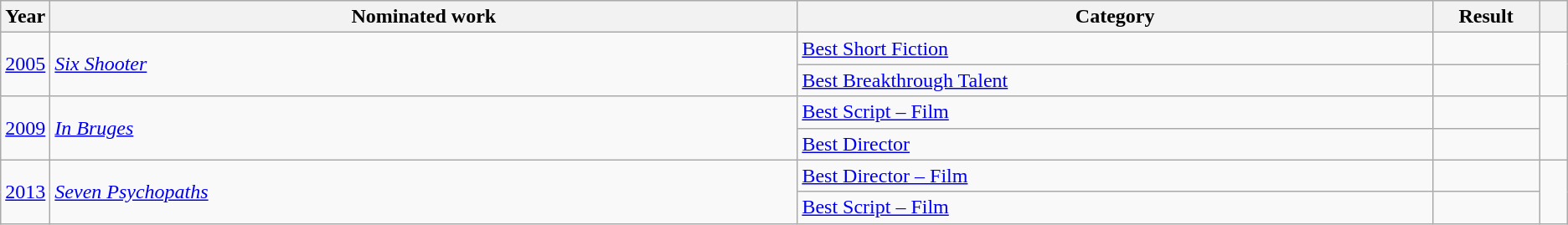<table class="wikitable">
<tr>
<th scope="col" style="width:1em;">Year</th>
<th scope="col" style="width:39em;">Nominated work</th>
<th scope="col" style="width:33em;">Category</th>
<th scope="col" style="width:5em;">Result</th>
<th scope="col" style="width:1em;"></th>
</tr>
<tr>
<td rowspan="2"><a href='#'>2005</a></td>
<td rowspan="2"><em><a href='#'>Six Shooter</a></em></td>
<td><a href='#'>Best Short Fiction</a></td>
<td></td>
<td rowspan="2" style="text-align:center;"></td>
</tr>
<tr>
<td><a href='#'>Best Breakthrough Talent</a></td>
<td></td>
</tr>
<tr>
<td rowspan="2"><a href='#'>2009</a></td>
<td rowspan="2"><em><a href='#'>In Bruges</a></em></td>
<td><a href='#'>Best Script – Film</a></td>
<td></td>
<td rowspan="2" style="text-align:center;"></td>
</tr>
<tr>
<td><a href='#'>Best Director</a></td>
<td></td>
</tr>
<tr>
<td rowspan="2"><a href='#'>2013</a></td>
<td rowspan="2"><em><a href='#'>Seven Psychopaths</a></em></td>
<td><a href='#'>Best Director – Film</a></td>
<td></td>
<td rowspan="2" style="text-align:center;"></td>
</tr>
<tr>
<td><a href='#'>Best Script – Film</a></td>
<td></td>
</tr>
</table>
